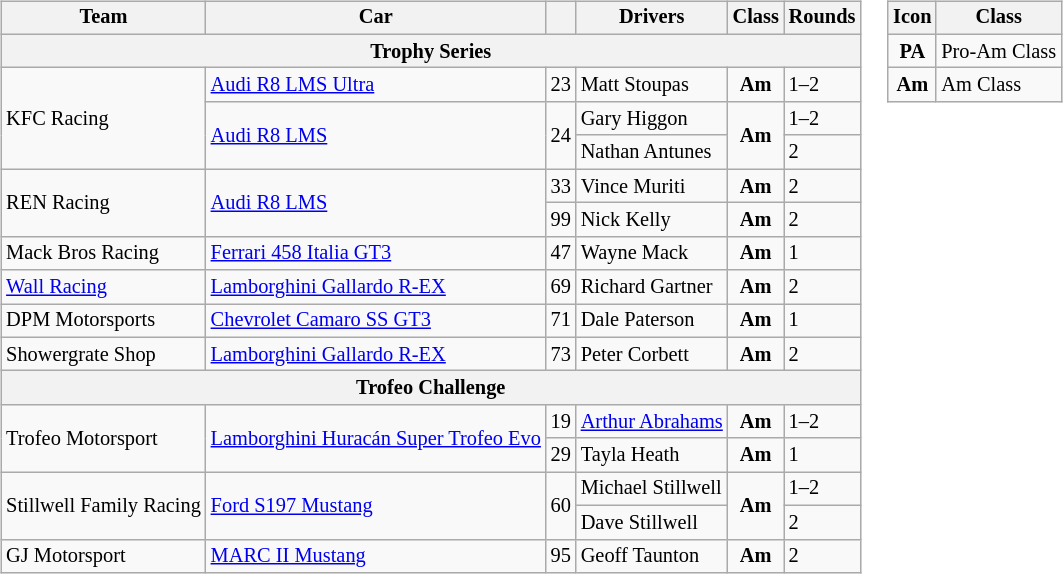<table>
<tr>
<td><br><table class="wikitable" style="font-size:85%;">
<tr>
<th>Team</th>
<th>Car</th>
<th></th>
<th>Drivers</th>
<th>Class</th>
<th>Rounds</th>
</tr>
<tr>
<th colspan=6>Trophy Series</th>
</tr>
<tr>
<td rowspan=3> KFC Racing</td>
<td><a href='#'>Audi R8 LMS Ultra</a></td>
<td>23</td>
<td> Matt Stoupas</td>
<td align=center><strong><span>Am</span></strong></td>
<td>1–2</td>
</tr>
<tr>
<td rowspan=2><a href='#'>Audi R8 LMS</a></td>
<td rowspan=2>24</td>
<td> Gary Higgon</td>
<td rowspan=2 align=center><strong><span>Am</span></strong></td>
<td>1–2</td>
</tr>
<tr>
<td> Nathan Antunes</td>
<td>2</td>
</tr>
<tr>
<td rowspan=2> REN Racing</td>
<td rowspan=2><a href='#'>Audi R8 LMS</a></td>
<td>33</td>
<td> Vince Muriti</td>
<td align=center><strong><span>Am</span></strong></td>
<td>2</td>
</tr>
<tr>
<td>99</td>
<td> Nick Kelly</td>
<td align=center><strong><span>Am</span></strong></td>
<td>2</td>
</tr>
<tr>
<td> Mack Bros Racing</td>
<td><a href='#'>Ferrari 458 Italia GT3</a></td>
<td>47</td>
<td> Wayne Mack</td>
<td align=center><strong><span>Am</span></strong></td>
<td>1</td>
</tr>
<tr>
<td> <a href='#'>Wall Racing</a></td>
<td><a href='#'>Lamborghini Gallardo R-EX</a></td>
<td>69</td>
<td> Richard Gartner</td>
<td align=center><strong><span>Am</span></strong></td>
<td>2</td>
</tr>
<tr>
<td> DPM Motorsports</td>
<td><a href='#'>Chevrolet Camaro SS GT3</a></td>
<td>71</td>
<td> Dale Paterson</td>
<td align=center><strong><span>Am</span></strong></td>
<td>1</td>
</tr>
<tr>
<td> Showergrate Shop</td>
<td><a href='#'>Lamborghini Gallardo R-EX</a></td>
<td>73</td>
<td> Peter Corbett</td>
<td align=center><strong><span>Am</span></strong></td>
<td>2</td>
</tr>
<tr>
<th colspan=6>Trofeo Challenge</th>
</tr>
<tr>
<td rowspan=2> Trofeo Motorsport</td>
<td rowspan=2><a href='#'>Lamborghini Huracán Super Trofeo Evo</a></td>
<td>19</td>
<td> <a href='#'>Arthur Abrahams</a></td>
<td align=center><strong><span>Am</span></strong></td>
<td>1–2</td>
</tr>
<tr>
<td>29</td>
<td> Tayla Heath</td>
<td align=center><strong><span>Am</span></strong></td>
<td>1</td>
</tr>
<tr>
<td rowspan=2> Stillwell Family Racing</td>
<td rowspan=2><a href='#'>Ford S197 Mustang</a></td>
<td rowspan=2>60</td>
<td> Michael Stillwell</td>
<td rowspan=2 align=center><strong><span>Am</span></strong></td>
<td>1–2</td>
</tr>
<tr>
<td> Dave Stillwell</td>
<td>2</td>
</tr>
<tr>
<td> GJ Motorsport</td>
<td><a href='#'>MARC II Mustang</a></td>
<td>95</td>
<td> Geoff Taunton</td>
<td align=center><strong><span>Am</span></strong></td>
<td>2</td>
</tr>
</table>
</td>
<td valign="top"><br><table class="wikitable" style="font-size:85%;">
<tr>
<th>Icon</th>
<th>Class</th>
</tr>
<tr>
<td align=center><strong><span>PA</span></strong></td>
<td>Pro-Am Class</td>
</tr>
<tr>
<td align=center><strong><span>Am</span></strong></td>
<td>Am Class</td>
</tr>
</table>
</td>
</tr>
</table>
